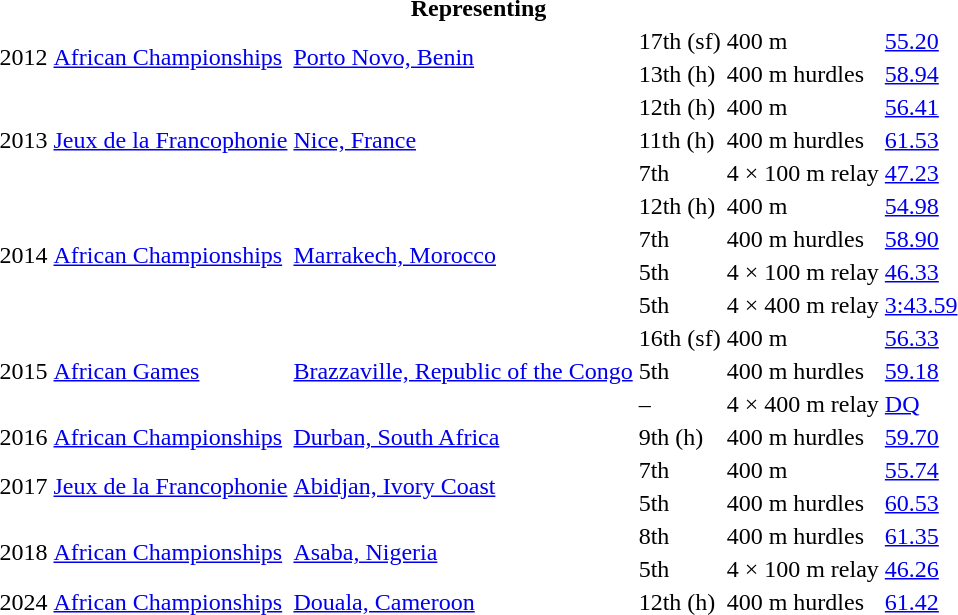<table>
<tr>
<th colspan="6">Representing </th>
</tr>
<tr>
<td rowspan=2>2012</td>
<td rowspan=2><a href='#'>African Championships</a></td>
<td rowspan=2><a href='#'>Porto Novo, Benin</a></td>
<td>17th (sf)</td>
<td>400 m</td>
<td><a href='#'>55.20</a></td>
</tr>
<tr>
<td>13th (h)</td>
<td>400 m hurdles</td>
<td><a href='#'>58.94</a></td>
</tr>
<tr>
<td rowspan=3>2013</td>
<td rowspan=3><a href='#'>Jeux de la Francophonie</a></td>
<td rowspan=3><a href='#'>Nice, France</a></td>
<td>12th (h)</td>
<td>400 m</td>
<td><a href='#'>56.41</a></td>
</tr>
<tr>
<td>11th (h)</td>
<td>400 m hurdles</td>
<td><a href='#'>61.53</a></td>
</tr>
<tr>
<td>7th</td>
<td>4 × 100 m relay</td>
<td><a href='#'>47.23</a></td>
</tr>
<tr>
<td rowspan=4>2014</td>
<td rowspan=4><a href='#'>African Championships</a></td>
<td rowspan=4><a href='#'>Marrakech, Morocco</a></td>
<td>12th (h)</td>
<td>400 m</td>
<td><a href='#'>54.98</a></td>
</tr>
<tr>
<td>7th</td>
<td>400 m hurdles</td>
<td><a href='#'>58.90</a></td>
</tr>
<tr>
<td>5th</td>
<td>4 × 100 m relay</td>
<td><a href='#'>46.33</a></td>
</tr>
<tr>
<td>5th</td>
<td>4 × 400 m relay</td>
<td><a href='#'>3:43.59</a></td>
</tr>
<tr>
<td rowspan=3>2015</td>
<td rowspan=3><a href='#'>African Games</a></td>
<td rowspan=3><a href='#'>Brazzaville, Republic of the Congo</a></td>
<td>16th (sf)</td>
<td>400 m</td>
<td><a href='#'>56.33</a></td>
</tr>
<tr>
<td>5th</td>
<td>400 m hurdles</td>
<td><a href='#'>59.18</a></td>
</tr>
<tr>
<td>–</td>
<td>4 × 400 m relay</td>
<td><a href='#'>DQ</a></td>
</tr>
<tr>
<td>2016</td>
<td><a href='#'>African Championships</a></td>
<td><a href='#'>Durban, South Africa</a></td>
<td>9th (h)</td>
<td>400 m hurdles</td>
<td><a href='#'>59.70</a></td>
</tr>
<tr>
<td rowspan=2>2017</td>
<td rowspan=2><a href='#'>Jeux de la Francophonie</a></td>
<td rowspan=2><a href='#'>Abidjan, Ivory Coast</a></td>
<td>7th</td>
<td>400 m</td>
<td><a href='#'>55.74</a></td>
</tr>
<tr>
<td>5th</td>
<td>400 m hurdles</td>
<td><a href='#'>60.53</a></td>
</tr>
<tr>
<td rowspan=2>2018</td>
<td rowspan=2><a href='#'>African Championships</a></td>
<td rowspan=2><a href='#'>Asaba, Nigeria</a></td>
<td>8th</td>
<td>400 m hurdles</td>
<td><a href='#'>61.35</a></td>
</tr>
<tr>
<td>5th</td>
<td>4 × 100 m relay</td>
<td><a href='#'>46.26</a></td>
</tr>
<tr>
<td>2024</td>
<td><a href='#'>African Championships</a></td>
<td><a href='#'>Douala, Cameroon</a></td>
<td>12th (h)</td>
<td>400 m hurdles</td>
<td><a href='#'>61.42</a></td>
</tr>
</table>
